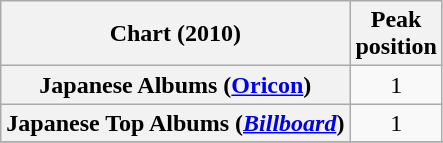<table class="wikitable plainrowheaders">
<tr>
<th>Chart (2010)</th>
<th>Peak<br>position</th>
</tr>
<tr>
<th scope="row">Japanese Albums (<a href='#'>Oricon</a>)</th>
<td style="text-align:center;">1</td>
</tr>
<tr>
<th scope="row">Japanese Top Albums (<em><a href='#'>Billboard</a></em>)</th>
<td style="text-align:center;">1</td>
</tr>
<tr>
</tr>
</table>
